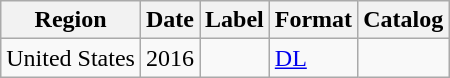<table class="wikitable">
<tr>
<th>Region</th>
<th>Date</th>
<th>Label</th>
<th>Format</th>
<th>Catalog</th>
</tr>
<tr>
<td>United States</td>
<td>2016</td>
<td></td>
<td><a href='#'>DL</a></td>
<td></td>
</tr>
</table>
